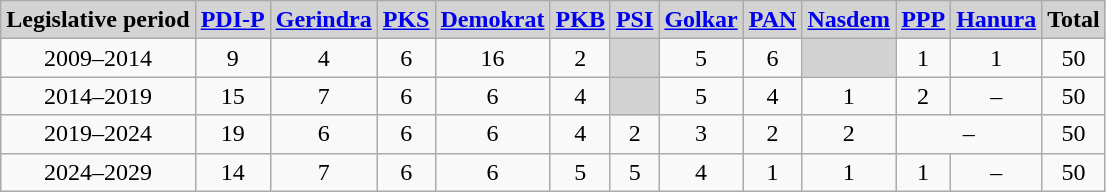<table class="wikitable" style="text-align:center">
<tr bgcolor=#D3D3D3>
<td><strong>Legislative period</strong></td>
<td><strong><a href='#'>PDI-P</a></strong></td>
<td><strong><a href='#'>Gerindra</a></strong></td>
<td><strong><a href='#'>PKS</a></strong></td>
<td><strong><a href='#'>Demokrat</a></strong></td>
<td><strong><a href='#'>PKB</a></strong></td>
<td><strong><a href='#'>PSI</a></strong></td>
<td><strong><a href='#'>Golkar</a></strong></td>
<td><strong><a href='#'>PAN</a></strong></td>
<td><strong><a href='#'>Nasdem</a></strong></td>
<td><strong><a href='#'>PPP</a></strong></td>
<td><strong><a href='#'>Hanura</a></strong></td>
<td><strong>Total</strong></td>
</tr>
<tr>
<td>2009–2014</td>
<td>9</td>
<td>4</td>
<td>6</td>
<td>16</td>
<td>2</td>
<td bgcolor="#D3D3D3"></td>
<td>5</td>
<td>6</td>
<td bgcolor="#D3D3D3"></td>
<td>1</td>
<td>1</td>
<td>50</td>
</tr>
<tr>
<td>2014–2019</td>
<td>15</td>
<td>7</td>
<td>6</td>
<td>6</td>
<td>4</td>
<td bgcolor="#D3D3D3"></td>
<td>5</td>
<td>4</td>
<td>1</td>
<td>2</td>
<td>–</td>
<td>50</td>
</tr>
<tr>
<td>2019–2024</td>
<td>19</td>
<td>6</td>
<td>6</td>
<td>6</td>
<td>4</td>
<td>2</td>
<td>3</td>
<td>2</td>
<td>2</td>
<td colspan="2">–</td>
<td>50</td>
</tr>
<tr>
<td>2024–2029</td>
<td>14</td>
<td>7</td>
<td>6</td>
<td>6</td>
<td>5</td>
<td>5</td>
<td>4</td>
<td>1</td>
<td>1</td>
<td>1</td>
<td>–</td>
<td>50</td>
</tr>
</table>
